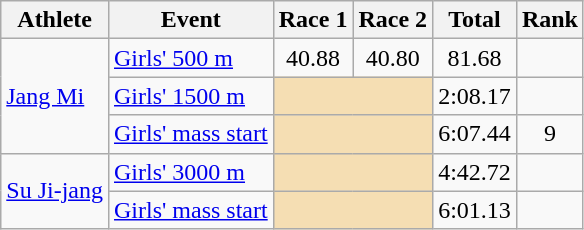<table class="wikitable">
<tr>
<th>Athlete</th>
<th>Event</th>
<th>Race 1</th>
<th>Race 2</th>
<th>Total</th>
<th>Rank</th>
</tr>
<tr>
<td rowspan=3><a href='#'>Jang Mi</a></td>
<td><a href='#'>Girls' 500 m</a></td>
<td align="center">40.88</td>
<td align="center">40.80</td>
<td align="center">81.68</td>
<td align="center"></td>
</tr>
<tr>
<td><a href='#'>Girls' 1500 m</a></td>
<td colspan=2 bgcolor="wheat"></td>
<td align="center">2:08.17</td>
<td align="center"></td>
</tr>
<tr>
<td><a href='#'>Girls' mass start</a></td>
<td colspan=2 bgcolor="wheat"></td>
<td align="center">6:07.44</td>
<td align="center">9</td>
</tr>
<tr>
<td rowspan=2><a href='#'>Su Ji-jang</a></td>
<td><a href='#'>Girls' 3000 m</a></td>
<td colspan=2 bgcolor="wheat"></td>
<td align="center">4:42.72</td>
<td align="center"></td>
</tr>
<tr>
<td><a href='#'>Girls' mass start</a></td>
<td colspan=2 bgcolor="wheat"></td>
<td align="center">6:01.13</td>
<td align="center"></td>
</tr>
</table>
